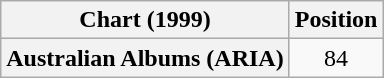<table class="wikitable plainrowheaders" style="text-align:center">
<tr>
<th scope="col">Chart (1999)</th>
<th scope="col">Position</th>
</tr>
<tr>
<th scope="row">Australian Albums (ARIA)</th>
<td>84</td>
</tr>
</table>
